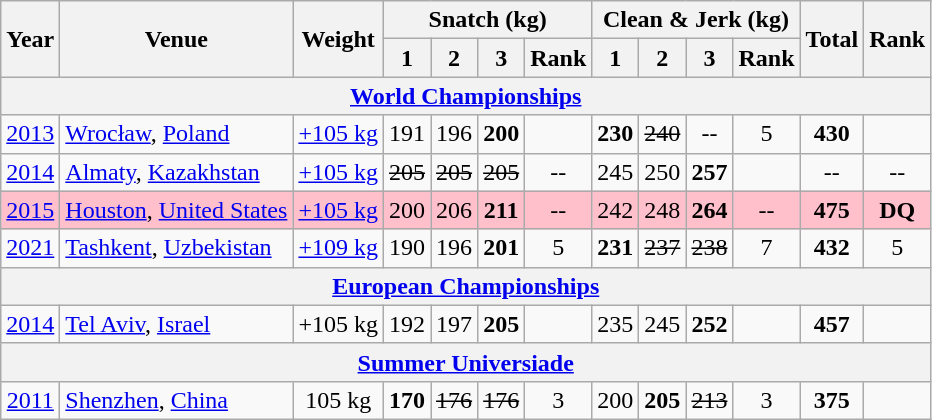<table class="wikitable" style="text-align:center;">
<tr>
<th rowspan=2>Year</th>
<th rowspan=2>Venue</th>
<th rowspan=2>Weight</th>
<th colspan=4>Snatch (kg)</th>
<th colspan=4>Clean & Jerk (kg)</th>
<th rowspan=2>Total</th>
<th rowspan=2>Rank</th>
</tr>
<tr>
<th>1</th>
<th>2</th>
<th>3</th>
<th>Rank</th>
<th>1</th>
<th>2</th>
<th>3</th>
<th>Rank</th>
</tr>
<tr>
<th colspan=13><a href='#'>World Championships</a></th>
</tr>
<tr>
<td><a href='#'>2013</a></td>
<td align=left> <a href='#'>Wrocław</a>, <a href='#'>Poland</a></td>
<td><a href='#'>+105 kg</a></td>
<td>191</td>
<td>196</td>
<td><strong>200</strong></td>
<td><strong></strong></td>
<td><strong>230</strong></td>
<td><s>240</s></td>
<td>--</td>
<td>5</td>
<td><strong>430</strong></td>
<td><strong></strong></td>
</tr>
<tr>
<td><a href='#'>2014</a></td>
<td align=left> <a href='#'>Almaty</a>, <a href='#'>Kazakhstan</a></td>
<td><a href='#'>+105 kg</a></td>
<td><s>205</s></td>
<td><s>205</s></td>
<td><s>205</s></td>
<td>--</td>
<td>245</td>
<td>250</td>
<td><strong>257</strong></td>
<td><strong></strong></td>
<td>--</td>
<td>--</td>
</tr>
<tr bgcolor="pink">
<td><a href='#'>2015</a></td>
<td align=left> <a href='#'>Houston</a>, <a href='#'>United States</a></td>
<td><a href='#'>+105 kg</a></td>
<td>200</td>
<td>206</td>
<td><strong>211</strong></td>
<td>--</td>
<td>242</td>
<td>248</td>
<td><strong>264</strong></td>
<td>--</td>
<td><strong>475</strong></td>
<td><strong>DQ</strong></td>
</tr>
<tr>
<td><a href='#'>2021</a></td>
<td align=left> <a href='#'>Tashkent</a>, <a href='#'>Uzbekistan</a></td>
<td><a href='#'>+109 kg</a></td>
<td>190</td>
<td>196</td>
<td><strong>201</strong></td>
<td>5</td>
<td><strong>231</strong></td>
<td><s>237</s></td>
<td><s>238</s></td>
<td>7</td>
<td><strong>432</strong></td>
<td>5</td>
</tr>
<tr>
<th colspan=13><a href='#'>European Championships</a></th>
</tr>
<tr>
<td><a href='#'>2014</a></td>
<td align=left> <a href='#'>Tel Aviv</a>, <a href='#'>Israel</a></td>
<td>+105 kg</td>
<td>192</td>
<td>197</td>
<td><strong>205</strong></td>
<td><strong></strong></td>
<td>235</td>
<td>245</td>
<td><strong>252</strong></td>
<td><strong></strong></td>
<td><strong>457</strong></td>
<td><strong></strong></td>
</tr>
<tr>
<th colspan=13><a href='#'>Summer Universiade</a></th>
</tr>
<tr>
<td><a href='#'>2011</a></td>
<td align=left> <a href='#'>Shenzhen</a>, <a href='#'>China</a></td>
<td>105 kg</td>
<td><strong>170</strong></td>
<td><s>176</s></td>
<td><s>176</s></td>
<td>3</td>
<td>200</td>
<td><strong>205</strong></td>
<td><s>213</s></td>
<td>3</td>
<td><strong>375</strong></td>
<td><strong></strong></td>
</tr>
</table>
